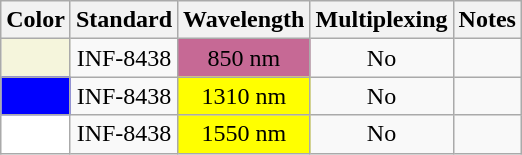<table class="wikitable" style="text-align: center; ">
<tr>
<th>Color</th>
<th>Standard</th>
<th>Wavelength</th>
<th>Multiplexing</th>
<th>Notes</th>
</tr>
<tr>
<td style="background-color:Beige"></td>
<td>INF-8438</td>
<td style="background-color:#C66995">850 nm</td>
<td>No</td>
<td></td>
</tr>
<tr>
<td style="background-color:Blue"></td>
<td>INF-8438</td>
<td style="background-color:yellow">1310 nm</td>
<td>No</td>
<td></td>
</tr>
<tr>
<td style="background-color:White"></td>
<td>INF-8438</td>
<td style="background-color:yellow">1550 nm</td>
<td>No</td>
<td></td>
</tr>
</table>
